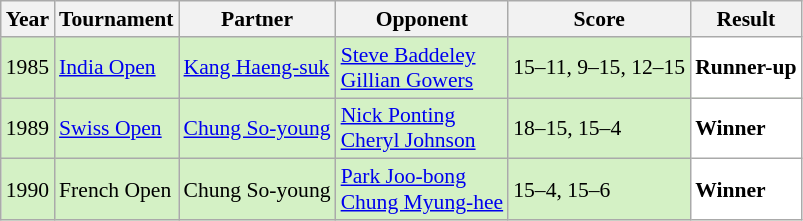<table class="sortable wikitable" style="font-size: 90%;">
<tr>
<th>Year</th>
<th>Tournament</th>
<th>Partner</th>
<th>Opponent</th>
<th>Score</th>
<th>Result</th>
</tr>
<tr style="background:#D4F1C5">
<td align="center">1985</td>
<td align="left"><a href='#'>India Open</a></td>
<td align="left"> <a href='#'>Kang Haeng-suk</a></td>
<td align="left"> <a href='#'>Steve Baddeley</a> <br>  <a href='#'>Gillian Gowers</a></td>
<td align="left">15–11, 9–15, 12–15</td>
<td style="text-align:left; background: white"> <strong>Runner-up</strong></td>
</tr>
<tr style="background:#D4F1C5">
<td align="center">1989</td>
<td align="left"><a href='#'>Swiss Open</a></td>
<td align="left"> <a href='#'>Chung So-young</a></td>
<td align="left"> <a href='#'>Nick Ponting</a> <br>  <a href='#'>Cheryl Johnson</a></td>
<td align="left">18–15, 15–4</td>
<td style="text-align:left; background:white"> <strong>Winner</strong></td>
</tr>
<tr style="background:#D4F1C5">
<td align="center">1990</td>
<td align="left">French Open</td>
<td align="left"> Chung So-young</td>
<td align="left"> <a href='#'>Park Joo-bong</a> <br>  <a href='#'>Chung Myung-hee</a></td>
<td align="left">15–4, 15–6</td>
<td style="text-align:left; background:white"> <strong>Winner</strong></td>
</tr>
</table>
